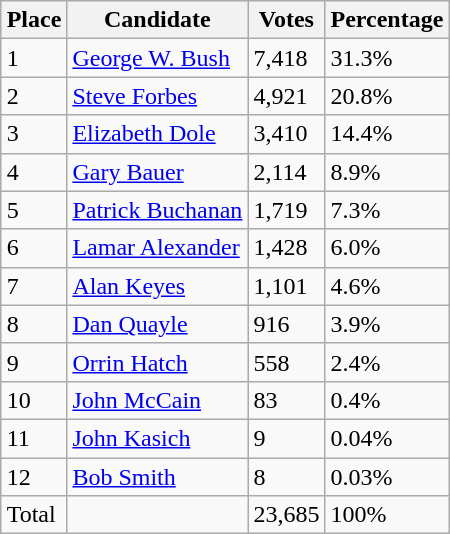<table class="wikitable" style="margin:auto;">
<tr>
<th>Place</th>
<th>Candidate</th>
<th>Votes</th>
<th>Percentage</th>
</tr>
<tr>
<td>1</td>
<td><a href='#'>George W. Bush</a></td>
<td>7,418</td>
<td>31.3%</td>
</tr>
<tr>
<td>2</td>
<td><a href='#'>Steve Forbes</a></td>
<td>4,921</td>
<td>20.8%</td>
</tr>
<tr>
<td>3</td>
<td><a href='#'>Elizabeth Dole</a></td>
<td>3,410</td>
<td>14.4%</td>
</tr>
<tr>
<td>4</td>
<td><a href='#'>Gary Bauer</a></td>
<td>2,114</td>
<td>8.9%</td>
</tr>
<tr>
<td>5</td>
<td><a href='#'>Patrick Buchanan</a></td>
<td>1,719</td>
<td>7.3%</td>
</tr>
<tr>
<td>6</td>
<td><a href='#'>Lamar Alexander</a></td>
<td>1,428</td>
<td>6.0%</td>
</tr>
<tr>
<td>7</td>
<td><a href='#'>Alan Keyes</a></td>
<td>1,101</td>
<td>4.6%</td>
</tr>
<tr>
<td>8</td>
<td><a href='#'>Dan Quayle</a></td>
<td>916</td>
<td>3.9%</td>
</tr>
<tr>
<td>9</td>
<td><a href='#'>Orrin Hatch</a></td>
<td>558</td>
<td>2.4%</td>
</tr>
<tr>
<td>10</td>
<td><a href='#'>John McCain</a></td>
<td>83</td>
<td>0.4%</td>
</tr>
<tr>
<td>11</td>
<td><a href='#'>John Kasich</a></td>
<td>9</td>
<td>0.04%</td>
</tr>
<tr>
<td>12</td>
<td><a href='#'>Bob Smith</a></td>
<td>8</td>
<td>0.03%</td>
</tr>
<tr>
<td>Total</td>
<td></td>
<td>23,685</td>
<td>100%</td>
</tr>
</table>
